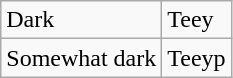<table class="wikitable">
<tr>
<td>Dark</td>
<td>Teey</td>
</tr>
<tr>
<td>Somewhat dark</td>
<td>Teeyp</td>
</tr>
</table>
